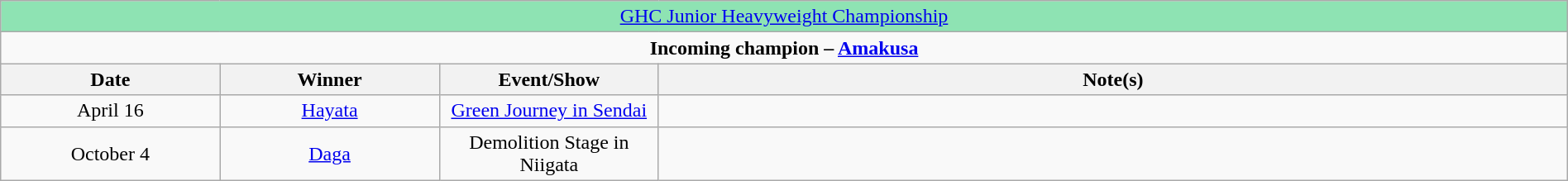<table class="wikitable" style="text-align:center; width:100%;">
<tr style="background:#8ee3b3;">
<td colspan="5" style="text-align: center;"><a href='#'>GHC Junior Heavyweight Championship</a></td>
</tr>
<tr>
<td colspan="5" style="text-align: center;"><strong>Incoming champion – <a href='#'>Amakusa</a></strong></td>
</tr>
<tr>
<th width=14%>Date</th>
<th width=14%>Winner</th>
<th width=14%>Event/Show</th>
<th width=58%>Note(s)</th>
</tr>
<tr>
<td>April 16</td>
<td><a href='#'>Hayata</a></td>
<td><a href='#'>Green Journey in Sendai</a></td>
<td></td>
</tr>
<tr>
<td>October 4<br></td>
<td><a href='#'>Daga</a></td>
<td>Demolition Stage in Niigata</td>
<td></td>
</tr>
</table>
